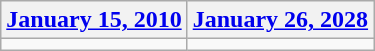<table class=wikitable>
<tr>
<th><a href='#'>January 15, 2010</a></th>
<th><a href='#'>January 26, 2028</a></th>
</tr>
<tr>
<td></td>
<td></td>
</tr>
</table>
